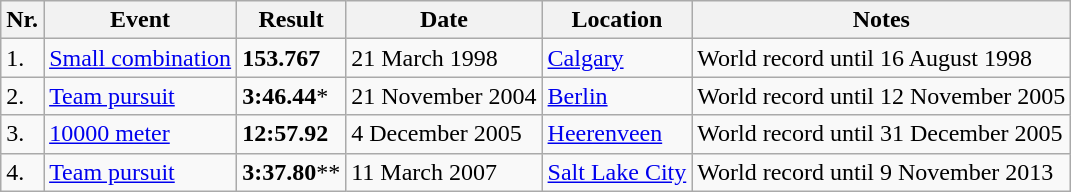<table class="wikitable">
<tr>
<th>Nr.</th>
<th>Event</th>
<th>Result</th>
<th>Date</th>
<th>Location</th>
<th>Notes</th>
</tr>
<tr>
<td>1.</td>
<td><a href='#'>Small combination</a></td>
<td><strong>153.767</strong></td>
<td>21 March 1998</td>
<td><a href='#'>Calgary</a></td>
<td>World record until 16 August 1998</td>
</tr>
<tr>
<td>2.</td>
<td><a href='#'>Team pursuit</a></td>
<td><strong>3:46.44</strong>*</td>
<td>21 November 2004</td>
<td><a href='#'>Berlin</a></td>
<td>World record until 12 November 2005</td>
</tr>
<tr>
<td>3.</td>
<td><a href='#'>10000 meter</a></td>
<td><strong>12:57.92</strong></td>
<td>4 December 2005</td>
<td><a href='#'>Heerenveen</a></td>
<td>World record until 31 December 2005</td>
</tr>
<tr>
<td>4.</td>
<td><a href='#'>Team pursuit</a></td>
<td><strong>3:37.80</strong>**</td>
<td>11 March 2007</td>
<td><a href='#'>Salt Lake City</a></td>
<td>World record until 9 November 2013</td>
</tr>
</table>
